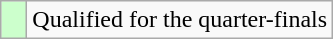<table class="wikitable">
<tr>
<td width=10px bgcolor="#ccffcc"></td>
<td>Qualified for the quarter-finals</td>
</tr>
</table>
